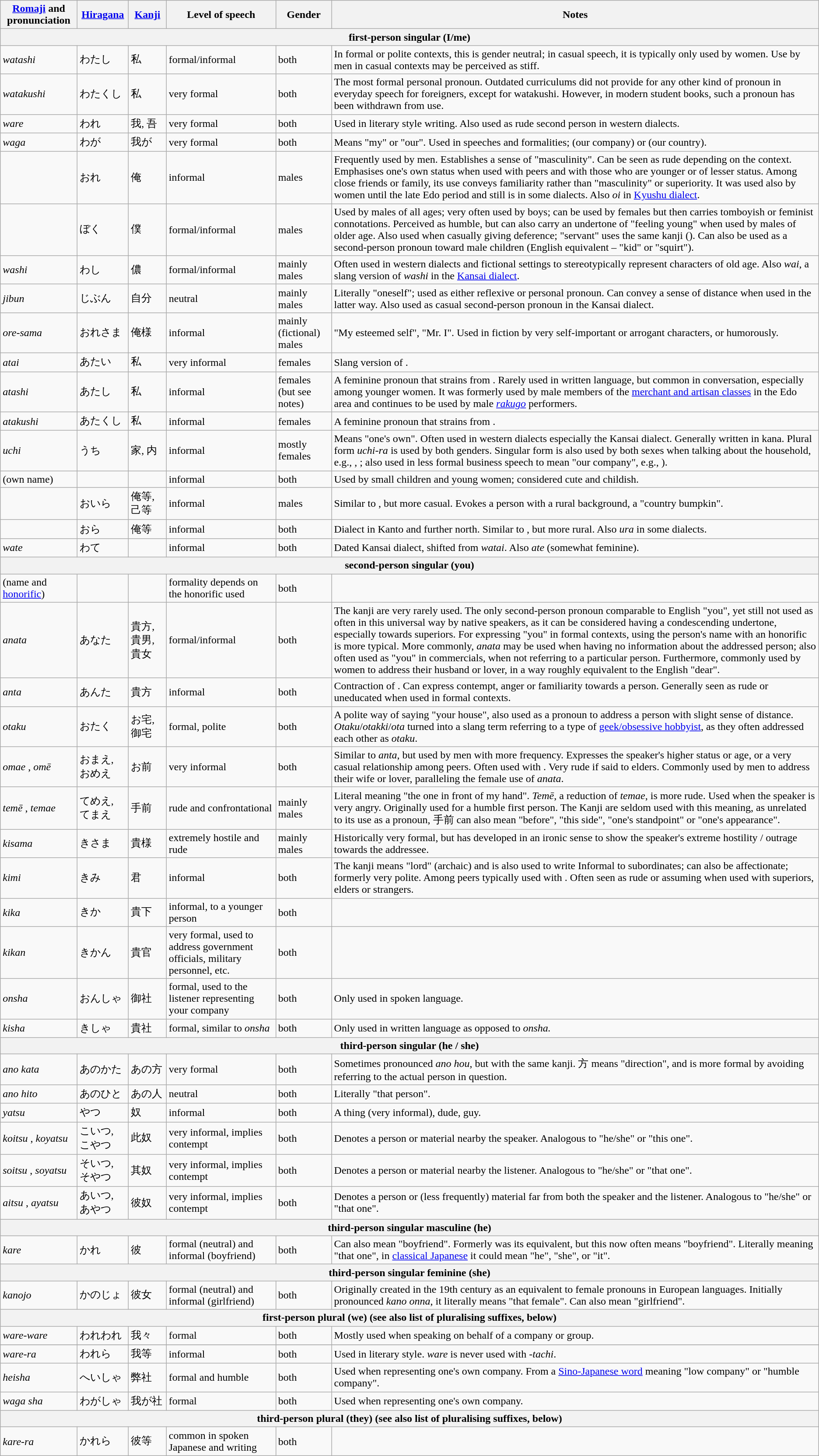<table class="wikitable sortable">
<tr>
<th><a href='#'>Romaji</a> and pronunciation</th>
<th><a href='#'>Hiragana</a></th>
<th><a href='#'>Kanji</a></th>
<th>Level of speech</th>
<th>Gender</th>
<th>Notes</th>
</tr>
<tr>
<th colspan=6>first-person singular (I/me)</th>
</tr>
<tr>
<td><em>watashi</em> </td>
<td>わたし</td>
<td>私</td>
<td>formal/informal</td>
<td>both</td>
<td>In formal or polite contexts, this is gender neutral; in casual speech, it is typically only used by women. Use by men in casual contexts may be perceived as stiff.</td>
</tr>
<tr>
<td><em>watakushi</em> </td>
<td>わたくし</td>
<td>私</td>
<td>very formal</td>
<td>both</td>
<td>The most formal personal pronoun. Outdated curriculums did not provide for any other kind of pronoun in everyday speech for foreigners, except for watakushi. However, in modern student books, such a pronoun has been withdrawn from use.</td>
</tr>
<tr>
<td><em>ware</em> </td>
<td>われ</td>
<td>我, 吾</td>
<td>very formal</td>
<td>both</td>
<td>Used in literary style writing. Also used as rude second person in western dialects.</td>
</tr>
<tr>
<td><em>waga</em> </td>
<td>わが</td>
<td>我が</td>
<td>very formal</td>
<td>both</td>
<td>Means "my" or "our". Used in speeches and formalities;  (our company) or  (our country).</td>
</tr>
<tr>
<td><em></em> </td>
<td>おれ</td>
<td>俺</td>
<td>informal</td>
<td>males</td>
<td>Frequently used by men. Establishes a sense of "masculinity". Can be seen as rude depending on the context. Emphasises one's own status when used with peers and with those who are younger or of lesser status. Among close friends or family, its use conveys familiarity rather than "masculinity" or superiority. It was used also by women until the late Edo period and still is in some dialects. Also <em>oi</em> in <a href='#'>Kyushu dialect</a>.</td>
</tr>
<tr>
<td><em></em> </td>
<td>ぼく</td>
<td>僕</td>
<td>formal/informal</td>
<td>males</td>
<td>Used by males of all ages; very often used by boys; can be used by females but then carries tomboyish or feminist connotations. Perceived as humble, but can also carry an undertone of "feeling young" when used by males of older age. Also used when casually giving deference; "servant" uses the same kanji (). Can also be used as a second-person pronoun toward male children (English equivalent – "kid" or "squirt").</td>
</tr>
<tr>
<td><em>washi</em> </td>
<td>わし</td>
<td>儂</td>
<td>formal/informal</td>
<td>mainly males</td>
<td>Often used in western dialects and fictional settings to stereotypically represent characters of old age. Also <em>wai</em>, a slang version of <em>washi</em> in the <a href='#'>Kansai dialect</a>.</td>
</tr>
<tr>
<td><em>jibun</em> </td>
<td>じぶん</td>
<td>自分</td>
<td>neutral</td>
<td>mainly males</td>
<td>Literally "oneself"; used as either reflexive or personal pronoun. Can convey a sense of distance when used in the latter way. Also used as casual second-person pronoun in the Kansai dialect.</td>
</tr>
<tr>
<td><em>ore-sama</em> </td>
<td>おれさま</td>
<td>俺様</td>
<td>informal</td>
<td>mainly (fictional) males</td>
<td>"My esteemed self", "Mr. I". Used in fiction by very self-important or arrogant characters, or humorously.</td>
</tr>
<tr>
<td><em>atai</em> </td>
<td>あたい</td>
<td>私</td>
<td>very informal</td>
<td>females</td>
<td>Slang version of .</td>
</tr>
<tr>
<td><em>atashi</em> </td>
<td>あたし</td>
<td>私</td>
<td>informal</td>
<td>females (but see notes)</td>
<td>A feminine pronoun that strains from . Rarely used in written language, but common in conversation, especially among younger women. It was formerly used by male members of the <a href='#'>merchant and artisan classes</a> in the Edo area and continues to be used by male <em><a href='#'>rakugo</a></em> performers.</td>
</tr>
<tr>
<td><em>atakushi</em> </td>
<td>あたくし</td>
<td>私</td>
<td>informal</td>
<td>females</td>
<td>A feminine pronoun that strains from .</td>
</tr>
<tr>
<td><em>uchi</em> </td>
<td>うち</td>
<td>家, 内</td>
<td>informal</td>
<td>mostly females</td>
<td>Means "one's own". Often used in western dialects especially the Kansai dialect. Generally written in kana. Plural form <em>uchi-ra</em> is used by both genders. Singular form is also used by both sexes when talking about the household, e.g., , ; also used in less formal business speech to mean "our company", e.g., ).</td>
</tr>
<tr>
<td>(own name)</td>
<td></td>
<td></td>
<td>informal</td>
<td>both</td>
<td>Used by small children and young women; considered cute and childish.</td>
</tr>
<tr>
<td><em></em> </td>
<td>おいら</td>
<td>俺等, 己等</td>
<td>informal</td>
<td>males</td>
<td>Similar to , but more casual. Evokes a person with a rural background, a "country bumpkin".</td>
</tr>
<tr>
<td><em></em> </td>
<td>おら</td>
<td>俺等</td>
<td>informal</td>
<td>both</td>
<td>Dialect in Kanto and further north. Similar to , but more rural. Also <em>ura</em> in some dialects.</td>
</tr>
<tr>
<td><em>wate</em> </td>
<td>わて</td>
<td></td>
<td>informal</td>
<td>both</td>
<td>Dated Kansai dialect, shifted from <em>watai</em>. Also <em>ate</em> (somewhat feminine).</td>
</tr>
<tr>
<th colspan=6>second-person singular (you)</th>
</tr>
<tr>
<td>(name and <a href='#'>honorific</a>)</td>
<td></td>
<td></td>
<td>formality depends on the honorific used</td>
<td>both</td>
<td></td>
</tr>
<tr>
<td><em>anata</em> </td>
<td>あなた</td>
<td>貴方, 貴男, 貴女</td>
<td>formal/informal</td>
<td>both</td>
<td>The kanji are very rarely used. The only second-person pronoun comparable to English "you", yet still not used as often in this universal way by native speakers, as it can be considered having a condescending undertone, especially towards superiors. For expressing "you" in formal contexts, using the person's name with an honorific is more typical. More commonly, <em>anata</em> may be used when having no information about the addressed person; also often used as "you" in commercials, when not referring to a particular person. Furthermore, commonly used by women to address their husband or lover, in a way roughly equivalent to the English "dear".</td>
</tr>
<tr>
<td><em>anta</em> </td>
<td>あんた</td>
<td>貴方</td>
<td>informal</td>
<td>both</td>
<td>Contraction of . Can express contempt, anger or familiarity towards a person. Generally seen as rude or uneducated when used in formal contexts.</td>
</tr>
<tr>
<td><em>otaku</em> </td>
<td>おたく</td>
<td>お宅, 御宅</td>
<td>formal, polite</td>
<td>both</td>
<td>A polite way of saying "your house", also used as a pronoun to address a person with slight sense of distance. <em>Otaku</em>/<em>otakki</em>/<em>ota</em> turned into a slang term referring to a type of <a href='#'>geek/obsessive hobbyist</a>, as they often addressed each other as <em>otaku</em>.</td>
</tr>
<tr>
<td><em>omae</em> , <em>omē</em> </td>
<td>おまえ,<br>おめえ</td>
<td>お前</td>
<td>very informal</td>
<td>both</td>
<td>Similar to <em>anta</em>, but used by men with more frequency. Expresses the speaker's higher status or age, or a very casual relationship among peers. Often used with . Very rude if said to elders. Commonly used by men to address their wife or lover, paralleling the female use of <em>anata</em>.</td>
</tr>
<tr>
<td><em>temē</em> , <em>temae</em> </td>
<td>てめえ,<br>てまえ</td>
<td>手前</td>
<td>rude and confrontational</td>
<td>mainly males</td>
<td>Literal meaning "the one in front of my hand". <em>Temē</em>, a reduction of <em>temae</em>, is more rude. Used when the speaker is very angry. Originally used for a humble first person. The Kanji are seldom used with this meaning, as unrelated to its use as a pronoun, 手前 can also mean "before", "this side", "one's standpoint" or "one's appearance".</td>
</tr>
<tr>
<td><em>kisama</em> </td>
<td>きさま</td>
<td>貴様</td>
<td>extremely hostile and rude</td>
<td>mainly males</td>
<td>Historically very formal, but has developed in an ironic sense to show the speaker's extreme hostility / outrage towards the addressee.</td>
</tr>
<tr>
<td><em>kimi</em> </td>
<td>きみ</td>
<td>君</td>
<td>informal</td>
<td>both</td>
<td>The kanji means "lord" (archaic) and is also used to write  Informal to subordinates; can also be affectionate; formerly very polite. Among peers typically used with . Often seen as rude or assuming when used with superiors, elders or strangers.</td>
</tr>
<tr>
<td><em>kika</em> </td>
<td>きか</td>
<td>貴下</td>
<td>informal, to a younger person</td>
<td>both</td>
<td></td>
</tr>
<tr>
<td><em>kikan</em> </td>
<td>きかん</td>
<td>貴官</td>
<td>very formal, used to address government officials, military personnel, etc.</td>
<td>both</td>
<td></td>
</tr>
<tr>
<td><em>onsha</em> </td>
<td>おんしゃ</td>
<td>御社</td>
<td>formal, used to the listener representing your company</td>
<td>both</td>
<td>Only used in spoken language.</td>
</tr>
<tr>
<td><em>kisha</em> </td>
<td>きしゃ</td>
<td>貴社</td>
<td>formal, similar to <em>onsha</em></td>
<td>both</td>
<td>Only used in written language as opposed to <em>onsha.</em></td>
</tr>
<tr>
<th colspan=6>third-person singular (he / she)</th>
</tr>
<tr>
<td><em>ano kata</em> </td>
<td>あのかた</td>
<td>あの方</td>
<td>very formal</td>
<td>both</td>
<td>Sometimes pronounced <em>ano hou</em>, but with the same kanji. 方 means "direction", and is more formal by avoiding referring to the actual person in question.</td>
</tr>
<tr>
<td><em>ano hito</em> </td>
<td>あのひと</td>
<td>あの人</td>
<td>neutral</td>
<td>both</td>
<td>Literally "that person".</td>
</tr>
<tr>
<td><em>yatsu</em> </td>
<td>やつ</td>
<td>奴</td>
<td>informal</td>
<td>both</td>
<td>A thing (very informal), dude, guy.</td>
</tr>
<tr>
<td><em>koitsu</em> , <em>koyatsu</em> </td>
<td>こいつ, こやつ</td>
<td>此奴</td>
<td>very informal, implies contempt</td>
<td>both</td>
<td>Denotes a person or material nearby the speaker. Analogous to "he/she" or "this one".</td>
</tr>
<tr>
<td><em>soitsu</em> , <em>soyatsu</em> </td>
<td>そいつ, そやつ</td>
<td>其奴</td>
<td>very informal, implies contempt</td>
<td>both</td>
<td>Denotes a person or material nearby the listener. Analogous to "he/she" or "that one".</td>
</tr>
<tr>
<td><em>aitsu</em> , <em>ayatsu</em> </td>
<td>あいつ, あやつ</td>
<td>彼奴</td>
<td>very informal, implies contempt</td>
<td>both</td>
<td>Denotes a person or (less frequently) material far from both the speaker and the listener. Analogous to "he/she" or "that one".</td>
</tr>
<tr>
<th colspan=6>third-person singular masculine (he)</th>
</tr>
<tr>
<td><em>kare</em> </td>
<td>かれ</td>
<td>彼</td>
<td>formal (neutral) and informal (boyfriend)</td>
<td>both</td>
<td>Can also mean "boyfriend". Formerly  was its equivalent, but this now often means "boyfriend". Literally meaning "that one", in <a href='#'>classical Japanese</a> it could mean "he", "she", or "it".</td>
</tr>
<tr>
<th colspan=6>third-person singular feminine (she)</th>
</tr>
<tr>
<td><em>kanojo</em> </td>
<td>かのじょ</td>
<td>彼女</td>
<td>formal (neutral) and informal (girlfriend)</td>
<td>both</td>
<td>Originally created in the 19th century as an equivalent to female pronouns in European languages. Initially pronounced <em>kano onna</em>, it literally means "that female". Can also mean "girlfriend".</td>
</tr>
<tr>
<th colspan="6" style="text-align:center;">first-person plural (we) (see also list of pluralising suffixes, below)</th>
</tr>
<tr>
<td><em>ware-ware</em> </td>
<td>われわれ</td>
<td>我々</td>
<td>formal</td>
<td>both</td>
<td>Mostly used when speaking on behalf of a company or group.</td>
</tr>
<tr>
</tr>
<tr>
<td><em>ware-ra</em> </td>
<td>われら</td>
<td>我等</td>
<td>informal</td>
<td>both</td>
<td>Used in literary style. <em>ware</em> is never used with <em>-tachi</em>.</td>
</tr>
<tr>
<td><em>heisha</em> </td>
<td>へいしゃ</td>
<td>弊社</td>
<td>formal and humble</td>
<td>both</td>
<td>Used when representing one's own company. From a <a href='#'>Sino-Japanese word</a> meaning "low company" or "humble company".</td>
</tr>
<tr>
<td><em>waga sha</em></td>
<td>わがしゃ</td>
<td>我が社</td>
<td>formal</td>
<td>both</td>
<td>Used when representing one's own company.</td>
</tr>
<tr>
<th colspan="6" style="text-align:center;">third-person plural (they) (see also list of pluralising suffixes, below)</th>
</tr>
<tr>
<td><em>kare-ra</em> </td>
<td>かれら</td>
<td>彼等</td>
<td>common in spoken Japanese and writing</td>
<td>both</td>
<td></td>
</tr>
</table>
